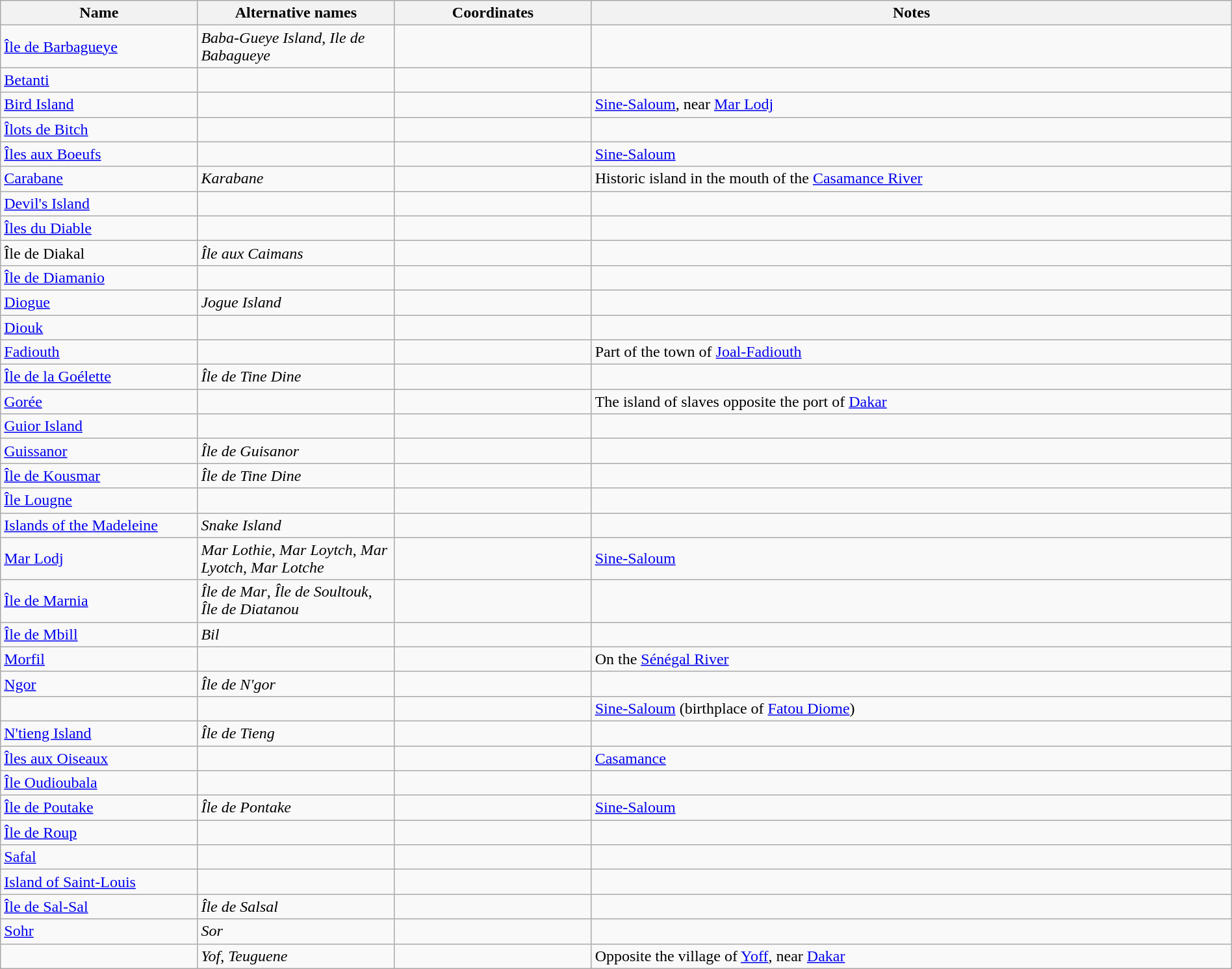<table class="wikitable" width=100%>
<tr>
<th width=16%>Name</th>
<th width=16%>Alternative names</th>
<th width=16%>Coordinates</th>
<th>Notes</th>
</tr>
<tr>
<td><a href='#'>Île de Barbagueye</a></td>
<td><em>Baba-Gueye Island</em>, <em>Ile de Babagueye</em></td>
<td></td>
<td></td>
</tr>
<tr>
<td><a href='#'>Betanti</a></td>
<td></td>
<td></td>
<td></td>
</tr>
<tr>
<td><a href='#'>Bird Island</a></td>
<td></td>
<td></td>
<td><a href='#'>Sine-Saloum</a>, near <a href='#'>Mar Lodj</a></td>
</tr>
<tr>
<td><a href='#'>Îlots de Bitch</a></td>
<td></td>
<td></td>
<td></td>
</tr>
<tr>
<td><a href='#'>Îles aux Boeufs</a></td>
<td></td>
<td></td>
<td><a href='#'>Sine-Saloum</a></td>
</tr>
<tr>
<td><a href='#'>Carabane</a></td>
<td><em>Karabane</em></td>
<td></td>
<td>Historic island in the mouth of the <a href='#'>Casamance River</a></td>
</tr>
<tr>
<td><a href='#'>Devil's Island</a></td>
<td></td>
<td></td>
<td></td>
</tr>
<tr>
<td><a href='#'>Îles du Diable</a></td>
<td></td>
<td></td>
<td></td>
</tr>
<tr>
<td>Île de Diakal</td>
<td><em>Île aux Caimans</em></td>
<td></td>
<td></td>
</tr>
<tr>
<td><a href='#'>Île de Diamanio</a></td>
<td></td>
<td></td>
<td></td>
</tr>
<tr>
<td><a href='#'>Diogue</a></td>
<td><em>Jogue Island</em></td>
<td></td>
<td></td>
</tr>
<tr>
<td><a href='#'>Diouk</a></td>
<td></td>
<td></td>
<td></td>
</tr>
<tr>
<td><a href='#'>Fadiouth</a></td>
<td></td>
<td></td>
<td>Part of the town of <a href='#'>Joal-Fadiouth</a></td>
</tr>
<tr>
<td><a href='#'>Île de la Goélette</a></td>
<td><em>Île de Tine Dine</em></td>
<td></td>
<td></td>
</tr>
<tr>
<td><a href='#'>Gorée</a></td>
<td></td>
<td></td>
<td>The island of slaves opposite the port of <a href='#'>Dakar</a></td>
</tr>
<tr>
<td><a href='#'>Guior Island</a></td>
<td></td>
<td></td>
<td></td>
</tr>
<tr>
<td><a href='#'>Guissanor</a></td>
<td><em>Île de Guisanor</em></td>
<td></td>
<td></td>
</tr>
<tr>
<td><a href='#'>Île de Kousmar</a></td>
<td><em>Île de Tine Dine</em></td>
<td></td>
<td></td>
</tr>
<tr>
<td><a href='#'>Île Lougne</a></td>
<td></td>
<td></td>
<td></td>
</tr>
<tr>
<td><a href='#'>Islands of the Madeleine</a></td>
<td><em>Snake Island</em></td>
<td></td>
<td></td>
</tr>
<tr>
<td><a href='#'>Mar Lodj</a></td>
<td><em>Mar Lothie</em>, <em>Mar Loytch</em>, <em>Mar Lyotch</em>, <em>Mar Lotche</em></td>
<td></td>
<td><a href='#'>Sine-Saloum</a></td>
</tr>
<tr>
<td><a href='#'>Île de Marnia</a></td>
<td><em>Île de Mar</em>, <em>Île de Soultouk</em>, <em>Île de Diatanou</em></td>
<td></td>
<td></td>
</tr>
<tr>
<td><a href='#'>Île de Mbill</a></td>
<td><em>Bil</em></td>
<td></td>
<td></td>
</tr>
<tr>
<td><a href='#'>Morfil</a></td>
<td></td>
<td></td>
<td>On the <a href='#'>Sénégal River</a></td>
</tr>
<tr>
<td><a href='#'>Ngor</a></td>
<td><em>Île de N'gor</em></td>
<td></td>
<td></td>
</tr>
<tr>
<td></td>
<td></td>
<td></td>
<td><a href='#'>Sine-Saloum</a> (birthplace of <a href='#'>Fatou Diome</a>)</td>
</tr>
<tr>
<td><a href='#'>N'tieng Island</a></td>
<td><em>Île de Tieng</em></td>
<td></td>
<td></td>
</tr>
<tr>
<td><a href='#'>Îles aux Oiseaux</a></td>
<td></td>
<td></td>
<td><a href='#'>Casamance</a></td>
</tr>
<tr>
<td><a href='#'>Île Oudioubala</a></td>
<td></td>
<td></td>
<td></td>
</tr>
<tr>
<td><a href='#'>Île de Poutake</a></td>
<td><em>Île de Pontake</em></td>
<td></td>
<td><a href='#'>Sine-Saloum</a></td>
</tr>
<tr>
<td><a href='#'>Île de Roup</a></td>
<td></td>
<td></td>
<td></td>
</tr>
<tr>
<td><a href='#'>Safal</a></td>
<td></td>
<td></td>
<td></td>
</tr>
<tr>
<td><a href='#'>Island of Saint-Louis</a></td>
<td></td>
<td></td>
<td></td>
</tr>
<tr>
<td><a href='#'>Île de Sal-Sal</a></td>
<td><em>Île de Salsal</em></td>
<td></td>
<td></td>
</tr>
<tr>
<td><a href='#'>Sohr</a></td>
<td><em>Sor</em></td>
<td></td>
<td></td>
</tr>
<tr>
<td></td>
<td><em>Yof</em>, <em>Teuguene</em></td>
<td></td>
<td>Opposite the village of <a href='#'>Yoff</a>, near <a href='#'>Dakar</a></td>
</tr>
</table>
